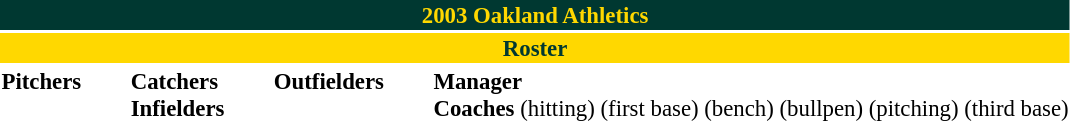<table class="toccolours" style="font-size: 95%;">
<tr>
<th colspan="10" style="background-color: #003831; color: #FFD800; text-align: center;">2003 Oakland Athletics</th>
</tr>
<tr>
<td colspan="10" style="background-color: #FFD800; color: #003831; text-align: center;"><strong>Roster</strong></td>
</tr>
<tr>
<td valign="top"><strong>Pitchers</strong><br>
















</td>
<td width="25px"></td>
<td valign="top"><strong>Catchers</strong><br>


<strong>Infielders</strong>








</td>
<td width="25px"></td>
<td valign="top"><strong>Outfielders</strong><br>









</td>
<td width="25px"></td>
<td valign="top"><strong>Manager</strong><br>
<strong>Coaches</strong>
 (hitting)
 (first base)
 (bench)
 (bullpen)
 (pitching)
 (third base)</td>
</tr>
</table>
